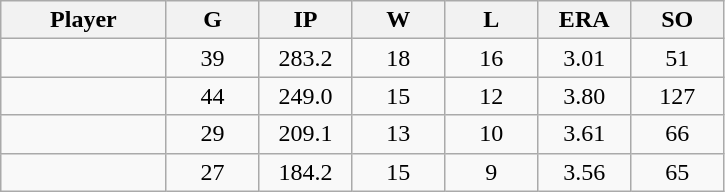<table class="wikitable sortable">
<tr>
<th bgcolor="#DDDDFF" width="16%">Player</th>
<th bgcolor="#DDDDFF" width="9%">G</th>
<th bgcolor="#DDDDFF" width="9%">IP</th>
<th bgcolor="#DDDDFF" width="9%">W</th>
<th bgcolor="#DDDDFF" width="9%">L</th>
<th bgcolor="#DDDDFF" width="9%">ERA</th>
<th bgcolor="#DDDDFF" width="9%">SO</th>
</tr>
<tr align="center">
<td></td>
<td>39</td>
<td>283.2</td>
<td>18</td>
<td>16</td>
<td>3.01</td>
<td>51</td>
</tr>
<tr align="center">
<td></td>
<td>44</td>
<td>249.0</td>
<td>15</td>
<td>12</td>
<td>3.80</td>
<td>127</td>
</tr>
<tr align="center">
<td></td>
<td>29</td>
<td>209.1</td>
<td>13</td>
<td>10</td>
<td>3.61</td>
<td>66</td>
</tr>
<tr align="center">
<td></td>
<td>27</td>
<td>184.2</td>
<td>15</td>
<td>9</td>
<td>3.56</td>
<td>65</td>
</tr>
</table>
